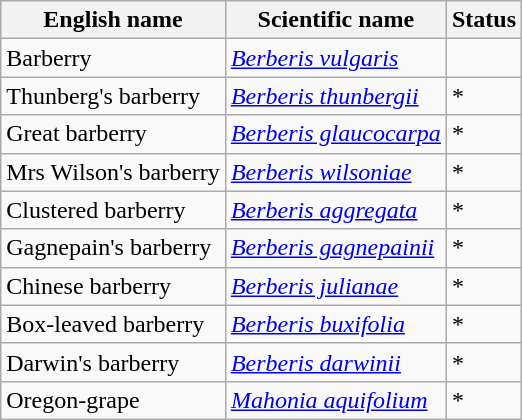<table class="wikitable" |>
<tr>
<th>English name</th>
<th>Scientific name</th>
<th>Status</th>
</tr>
<tr>
<td>Barberry</td>
<td><em><a href='#'>Berberis vulgaris</a></em></td>
<td></td>
</tr>
<tr>
<td>Thunberg's barberry</td>
<td><em><a href='#'>Berberis thunbergii</a></em></td>
<td>*</td>
</tr>
<tr>
<td>Great barberry</td>
<td><em><a href='#'>Berberis glaucocarpa</a></em></td>
<td>*</td>
</tr>
<tr>
<td>Mrs Wilson's barberry</td>
<td><em><a href='#'>Berberis wilsoniae</a></em></td>
<td>*</td>
</tr>
<tr>
<td>Clustered barberry</td>
<td><em><a href='#'>Berberis aggregata</a></em></td>
<td>*</td>
</tr>
<tr>
<td>Gagnepain's barberry</td>
<td><em><a href='#'>Berberis gagnepainii</a></em></td>
<td>*</td>
</tr>
<tr>
<td>Chinese barberry</td>
<td><em><a href='#'>Berberis julianae</a></em></td>
<td>*</td>
</tr>
<tr>
<td>Box-leaved barberry</td>
<td><em><a href='#'>Berberis buxifolia</a></em></td>
<td>*</td>
</tr>
<tr>
<td>Darwin's barberry</td>
<td><em><a href='#'>Berberis darwinii</a></em></td>
<td>*</td>
</tr>
<tr>
<td>Oregon-grape</td>
<td><em><a href='#'>Mahonia aquifolium</a></em></td>
<td>*</td>
</tr>
</table>
